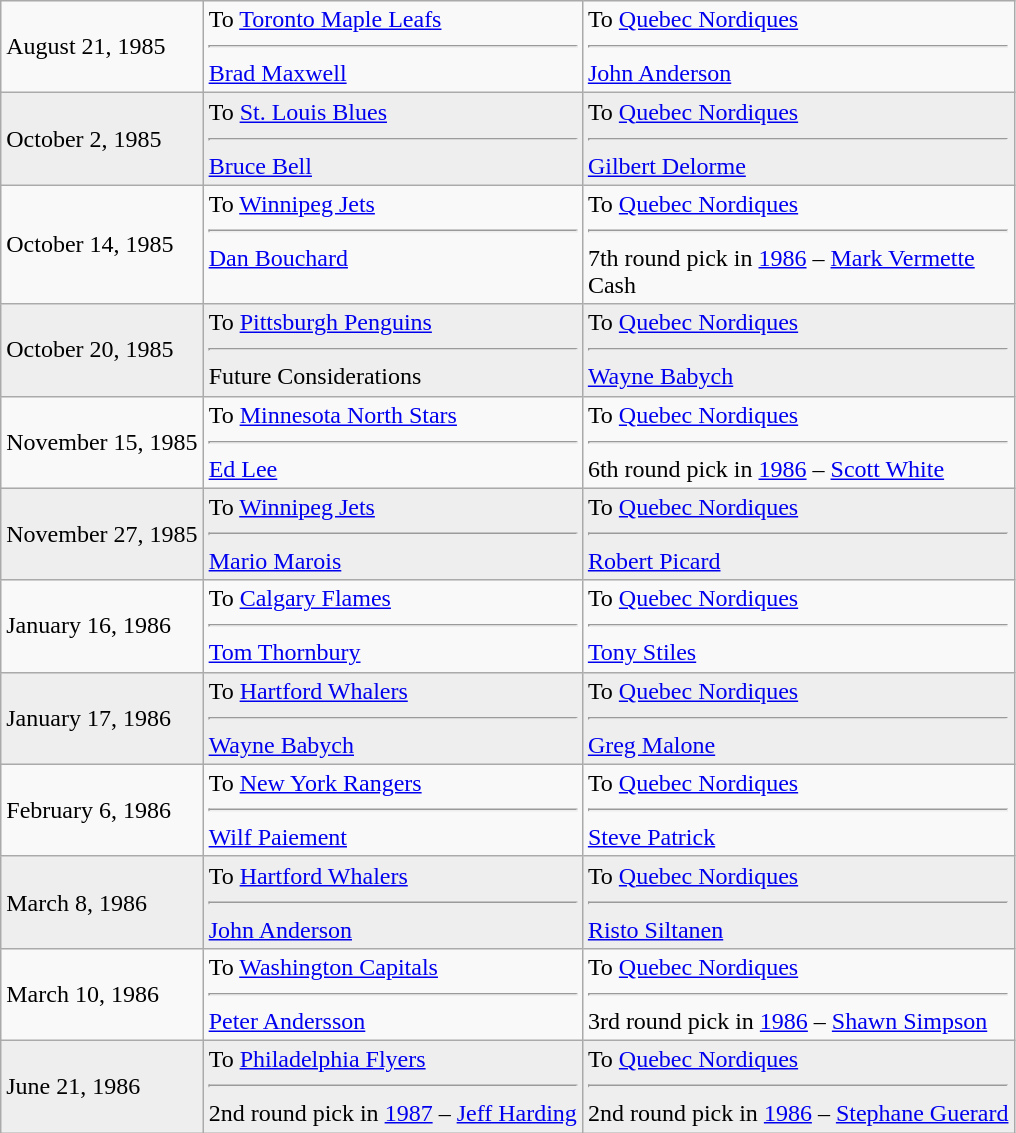<table class="wikitable">
<tr>
<td>August 21, 1985</td>
<td valign="top">To <a href='#'>Toronto Maple Leafs</a><hr><a href='#'>Brad Maxwell</a></td>
<td valign="top">To <a href='#'>Quebec Nordiques</a><hr><a href='#'>John Anderson</a></td>
</tr>
<tr style="background:#eee;">
<td>October 2, 1985</td>
<td valign="top">To <a href='#'>St. Louis Blues</a><hr><a href='#'>Bruce Bell</a></td>
<td valign="top">To <a href='#'>Quebec Nordiques</a><hr><a href='#'>Gilbert Delorme</a></td>
</tr>
<tr>
<td>October 14, 1985</td>
<td valign="top">To <a href='#'>Winnipeg Jets</a><hr><a href='#'>Dan Bouchard</a></td>
<td valign="top">To <a href='#'>Quebec Nordiques</a><hr>7th round pick in <a href='#'>1986</a> – <a href='#'>Mark Vermette</a> <br> Cash</td>
</tr>
<tr style="background:#eee;">
<td>October 20, 1985</td>
<td valign="top">To <a href='#'>Pittsburgh Penguins</a><hr>Future Considerations</td>
<td valign="top">To <a href='#'>Quebec Nordiques</a><hr><a href='#'>Wayne Babych</a></td>
</tr>
<tr>
<td>November 15, 1985</td>
<td valign="top">To <a href='#'>Minnesota North Stars</a><hr><a href='#'>Ed Lee</a></td>
<td valign="top">To <a href='#'>Quebec Nordiques</a><hr>6th round pick in <a href='#'>1986</a> – <a href='#'>Scott White</a></td>
</tr>
<tr style="background:#eee;">
<td>November 27, 1985</td>
<td valign="top">To <a href='#'>Winnipeg Jets</a><hr><a href='#'>Mario Marois</a></td>
<td valign="top">To <a href='#'>Quebec Nordiques</a><hr><a href='#'>Robert Picard</a></td>
</tr>
<tr>
<td>January 16, 1986</td>
<td valign="top">To <a href='#'>Calgary Flames</a><hr><a href='#'>Tom Thornbury</a></td>
<td valign="top">To <a href='#'>Quebec Nordiques</a><hr><a href='#'>Tony Stiles</a></td>
</tr>
<tr style="background:#eee;">
<td>January 17, 1986</td>
<td valign="top">To <a href='#'>Hartford Whalers</a><hr><a href='#'>Wayne Babych</a></td>
<td valign="top">To <a href='#'>Quebec Nordiques</a><hr><a href='#'>Greg Malone</a></td>
</tr>
<tr>
<td>February 6, 1986</td>
<td valign="top">To <a href='#'>New York Rangers</a><hr><a href='#'>Wilf Paiement</a></td>
<td valign="top">To <a href='#'>Quebec Nordiques</a><hr><a href='#'>Steve Patrick</a></td>
</tr>
<tr style="background:#eee;">
<td>March 8, 1986</td>
<td valign="top">To <a href='#'>Hartford Whalers</a><hr><a href='#'>John Anderson</a></td>
<td valign="top">To <a href='#'>Quebec Nordiques</a><hr><a href='#'>Risto Siltanen</a></td>
</tr>
<tr>
<td>March 10, 1986</td>
<td valign="top">To <a href='#'>Washington Capitals</a><hr><a href='#'>Peter Andersson</a></td>
<td valign="top">To <a href='#'>Quebec Nordiques</a><hr>3rd round pick in <a href='#'>1986</a> – <a href='#'>Shawn Simpson</a></td>
</tr>
<tr style="background:#eee;">
<td>June 21, 1986</td>
<td valign="top">To <a href='#'>Philadelphia Flyers</a><hr>2nd round pick in <a href='#'>1987</a> – <a href='#'>Jeff Harding</a></td>
<td valign="top">To <a href='#'>Quebec Nordiques</a><hr>2nd round pick in <a href='#'>1986</a> – <a href='#'>Stephane Guerard</a></td>
</tr>
</table>
